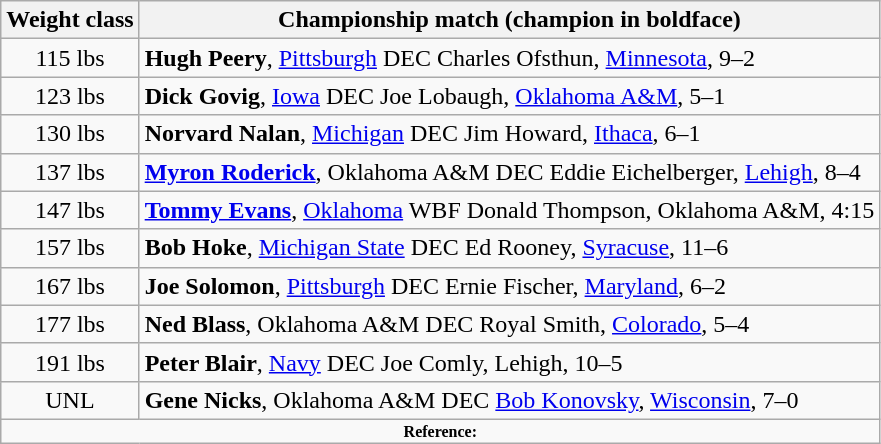<table class="wikitable" style="text-align:center">
<tr>
<th>Weight class</th>
<th>Championship match (champion in boldface)</th>
</tr>
<tr>
<td>115 lbs</td>
<td align=left><strong>Hugh Peery</strong>, <a href='#'>Pittsburgh</a> DEC Charles Ofsthun, <a href='#'>Minnesota</a>, 9–2</td>
</tr>
<tr>
<td>123 lbs</td>
<td align=left><strong>Dick Govig</strong>, <a href='#'>Iowa</a> DEC Joe Lobaugh, <a href='#'>Oklahoma A&M</a>, 5–1</td>
</tr>
<tr>
<td>130 lbs</td>
<td align=left><strong>Norvard Nalan</strong>, <a href='#'>Michigan</a> DEC Jim Howard, <a href='#'>Ithaca</a>, 6–1</td>
</tr>
<tr>
<td>137 lbs</td>
<td align=left><strong><a href='#'>Myron Roderick</a></strong>, Oklahoma A&M DEC Eddie Eichelberger, <a href='#'>Lehigh</a>, 8–4</td>
</tr>
<tr>
<td>147 lbs</td>
<td align=left><strong><a href='#'>Tommy Evans</a></strong>, <a href='#'>Oklahoma</a> WBF Donald Thompson, Oklahoma A&M, 4:15</td>
</tr>
<tr>
<td>157 lbs</td>
<td align=left><strong>Bob Hoke</strong>, <a href='#'>Michigan State</a> DEC Ed Rooney, <a href='#'>Syracuse</a>, 11–6</td>
</tr>
<tr>
<td>167 lbs</td>
<td align=left><strong>Joe Solomon</strong>, <a href='#'>Pittsburgh</a> DEC Ernie Fischer, <a href='#'>Maryland</a>, 6–2</td>
</tr>
<tr>
<td>177 lbs</td>
<td align=left><strong>Ned Blass</strong>, Oklahoma A&M DEC Royal Smith, <a href='#'>Colorado</a>, 5–4</td>
</tr>
<tr>
<td>191 lbs</td>
<td align=left><strong>Peter Blair</strong>, <a href='#'>Navy</a> DEC Joe Comly, Lehigh, 10–5</td>
</tr>
<tr>
<td>UNL</td>
<td align=left><strong>Gene Nicks</strong>, Oklahoma A&M DEC <a href='#'>Bob Konovsky</a>, <a href='#'>Wisconsin</a>, 7–0</td>
</tr>
<tr>
<td colspan="2"  style="font-size:8pt; text-align:center;"><strong>Reference:</strong></td>
</tr>
</table>
